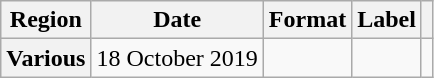<table class="wikitable plainrowheaders">
<tr>
<th scope="col">Region</th>
<th scope="col">Date</th>
<th scope="col">Format</th>
<th scope="col">Label</th>
<th scope="col"></th>
</tr>
<tr>
<th scope="row">Various</th>
<td>18 October 2019</td>
<td></td>
<td></td>
<td align="center"></td>
</tr>
</table>
